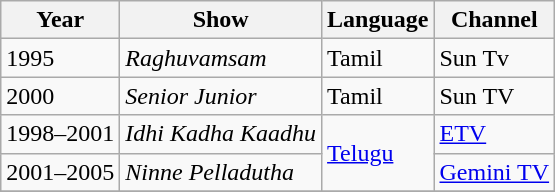<table class="wikitable sortable">
<tr>
<th>Year</th>
<th>Show</th>
<th>Language</th>
<th>Channel</th>
</tr>
<tr>
<td>1995</td>
<td><em>Raghuvamsam</em></td>
<td>Tamil</td>
<td>Sun Tv</td>
</tr>
<tr>
<td>2000</td>
<td><em>Senior Junior</em></td>
<td>Tamil</td>
<td>Sun TV</td>
</tr>
<tr>
<td>1998–2001</td>
<td><em>Idhi Kadha Kaadhu</em></td>
<td rowspan="2"><a href='#'>Telugu</a></td>
<td><a href='#'>ETV</a></td>
</tr>
<tr>
<td>2001–2005</td>
<td><em>Ninne Pelladutha</em></td>
<td><a href='#'>Gemini TV</a></td>
</tr>
<tr>
</tr>
</table>
